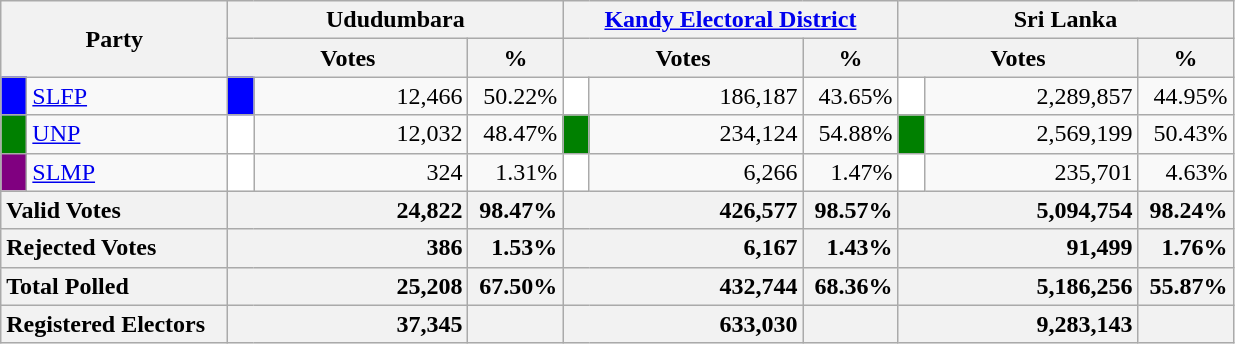<table class="wikitable">
<tr>
<th colspan="2" width="144px"rowspan="2">Party</th>
<th colspan="3" width="216px">Ududumbara</th>
<th colspan="3" width="216px"><a href='#'>Kandy Electoral District</a></th>
<th colspan="3" width="216px">Sri Lanka</th>
</tr>
<tr>
<th colspan="2" width="144px">Votes</th>
<th>%</th>
<th colspan="2" width="144px">Votes</th>
<th>%</th>
<th colspan="2" width="144px">Votes</th>
<th>%</th>
</tr>
<tr>
<td style="background-color:blue;" width="10px"></td>
<td style="text-align:left;"><a href='#'>SLFP</a></td>
<td style="background-color:blue;" width="10px"></td>
<td style="text-align:right;">12,466</td>
<td style="text-align:right;">50.22%</td>
<td style="background-color:white;" width="10px"></td>
<td style="text-align:right;">186,187</td>
<td style="text-align:right;">43.65%</td>
<td style="background-color:white;" width="10px"></td>
<td style="text-align:right;">2,289,857</td>
<td style="text-align:right;">44.95%</td>
</tr>
<tr>
<td style="background-color:green;" width="10px"></td>
<td style="text-align:left;"><a href='#'>UNP</a></td>
<td style="background-color:white;" width="10px"></td>
<td style="text-align:right;">12,032</td>
<td style="text-align:right;">48.47%</td>
<td style="background-color:green;" width="10px"></td>
<td style="text-align:right;">234,124</td>
<td style="text-align:right;">54.88%</td>
<td style="background-color:green;" width="10px"></td>
<td style="text-align:right;">2,569,199</td>
<td style="text-align:right;">50.43%</td>
</tr>
<tr>
<td style="background-color:purple;" width="10px"></td>
<td style="text-align:left;"><a href='#'>SLMP</a></td>
<td style="background-color:white;" width="10px"></td>
<td style="text-align:right;">324</td>
<td style="text-align:right;">1.31%</td>
<td style="background-color:white;" width="10px"></td>
<td style="text-align:right;">6,266</td>
<td style="text-align:right;">1.47%</td>
<td style="background-color:white;" width="10px"></td>
<td style="text-align:right;">235,701</td>
<td style="text-align:right;">4.63%</td>
</tr>
<tr>
<th colspan="2" width="144px"style="text-align:left;">Valid Votes</th>
<th style="text-align:right;"colspan="2" width="144px">24,822</th>
<th style="text-align:right;">98.47%</th>
<th style="text-align:right;"colspan="2" width="144px">426,577</th>
<th style="text-align:right;">98.57%</th>
<th style="text-align:right;"colspan="2" width="144px">5,094,754</th>
<th style="text-align:right;">98.24%</th>
</tr>
<tr>
<th colspan="2" width="144px"style="text-align:left;">Rejected Votes</th>
<th style="text-align:right;"colspan="2" width="144px">386</th>
<th style="text-align:right;">1.53%</th>
<th style="text-align:right;"colspan="2" width="144px">6,167</th>
<th style="text-align:right;">1.43%</th>
<th style="text-align:right;"colspan="2" width="144px">91,499</th>
<th style="text-align:right;">1.76%</th>
</tr>
<tr>
<th colspan="2" width="144px"style="text-align:left;">Total Polled</th>
<th style="text-align:right;"colspan="2" width="144px">25,208</th>
<th style="text-align:right;">67.50%</th>
<th style="text-align:right;"colspan="2" width="144px">432,744</th>
<th style="text-align:right;">68.36%</th>
<th style="text-align:right;"colspan="2" width="144px">5,186,256</th>
<th style="text-align:right;">55.87%</th>
</tr>
<tr>
<th colspan="2" width="144px"style="text-align:left;">Registered Electors</th>
<th style="text-align:right;"colspan="2" width="144px">37,345</th>
<th></th>
<th style="text-align:right;"colspan="2" width="144px">633,030</th>
<th></th>
<th style="text-align:right;"colspan="2" width="144px">9,283,143</th>
<th></th>
</tr>
</table>
